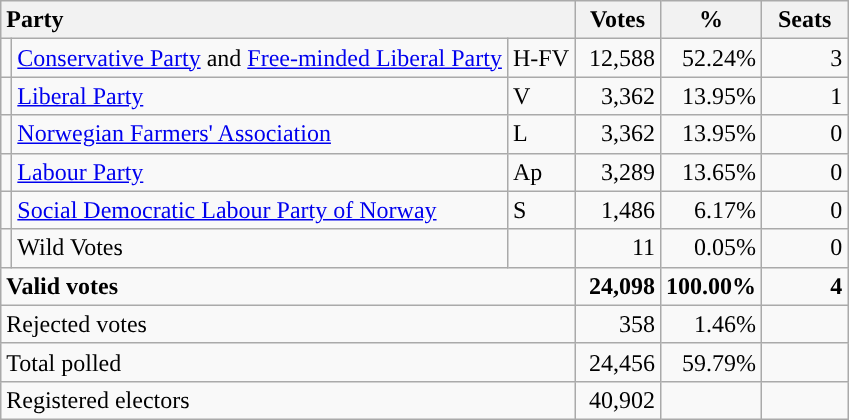<table class="wikitable" border="1" style="text-align:right;">
<tr>
<th style="text-align:left;" colspan=3>Party</th>
<th align=center width="50">Votes</th>
<th align=center width="50">%</th>
<th align=center width="50">Seats</th>
</tr>
<tr>
<td></td>
<td align=left><a href='#'>Conservative Party</a> and <a href='#'>Free-minded Liberal Party</a></td>
<td align=left>H-FV</td>
<td>12,588</td>
<td>52.24%</td>
<td>3</td>
</tr>
<tr>
<td style="color:inherit;background:"></td>
<td align=left><a href='#'>Liberal Party</a></td>
<td align=left>V</td>
<td>3,362</td>
<td>13.95%</td>
<td>1</td>
</tr>
<tr>
<td style="color:inherit;background:"></td>
<td align=left><a href='#'>Norwegian Farmers' Association</a></td>
<td align=left>L</td>
<td>3,362</td>
<td>13.95%</td>
<td>0</td>
</tr>
<tr>
<td style="color:inherit;background:"></td>
<td align=left><a href='#'>Labour Party</a></td>
<td align=left>Ap</td>
<td>3,289</td>
<td>13.65%</td>
<td>0</td>
</tr>
<tr>
<td style="color:inherit;background:"></td>
<td align=left><a href='#'>Social Democratic Labour Party of Norway</a></td>
<td align=left>S</td>
<td>1,486</td>
<td>6.17%</td>
<td>0</td>
</tr>
<tr>
<td></td>
<td align=left>Wild Votes</td>
<td align=left></td>
<td>11</td>
<td>0.05%</td>
<td>0</td>
</tr>
<tr style="font-weight:bold">
<td align=left colspan=3>Valid votes</td>
<td>24,098</td>
<td>100.00%</td>
<td>4</td>
</tr>
<tr>
<td align=left colspan=3>Rejected votes</td>
<td>358</td>
<td>1.46%</td>
<td></td>
</tr>
<tr>
<td align=left colspan=3>Total polled</td>
<td>24,456</td>
<td>59.79%</td>
<td></td>
</tr>
<tr>
<td align=left colspan=3>Registered electors</td>
<td>40,902</td>
<td></td>
<td></td>
</tr>
</table>
